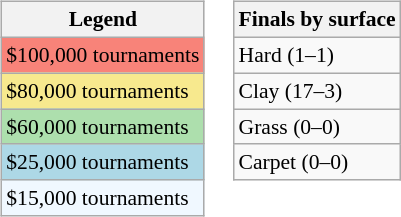<table>
<tr valign=top>
<td><br><table class=wikitable style=font-size:90%>
<tr>
<th>Legend</th>
</tr>
<tr style="background:#f88379;">
<td>$100,000 tournaments</td>
</tr>
<tr style="background:#f7e98e;">
<td>$80,000 tournaments</td>
</tr>
<tr style="background:#addfad;">
<td>$60,000 tournaments</td>
</tr>
<tr style="background:lightblue;">
<td>$25,000 tournaments</td>
</tr>
<tr style="background:#f0f8ff;">
<td>$15,000 tournaments</td>
</tr>
</table>
</td>
<td><br><table class=wikitable style=font-size:90%>
<tr>
<th>Finals by surface</th>
</tr>
<tr>
<td>Hard (1–1)</td>
</tr>
<tr>
<td>Clay (17–3)</td>
</tr>
<tr>
<td>Grass (0–0)</td>
</tr>
<tr>
<td>Carpet (0–0)</td>
</tr>
</table>
</td>
</tr>
</table>
